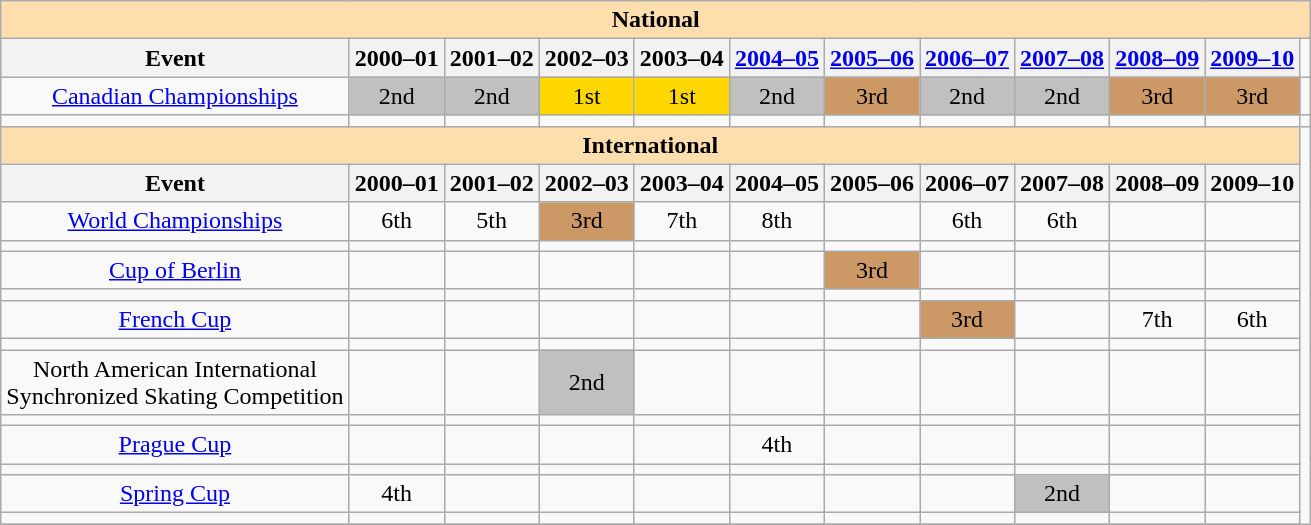<table class="wikitable">
<tr>
<th style="background-color: #ffdead; " colspan="15" align="center"><strong>National</strong></th>
</tr>
<tr>
<th>Event</th>
<th>2000–01</th>
<th>2001–02</th>
<th>2002–03</th>
<th>2003–04</th>
<th><a href='#'>2004–05</a></th>
<th><a href='#'>2005–06</a></th>
<th><a href='#'>2006–07</a></th>
<th><a href='#'>2007–08</a></th>
<th><a href='#'>2008–09</a></th>
<th><a href='#'>2009–10</a></th>
<td></td>
</tr>
<tr>
<td align="center"><a href='#'>Canadian Championships</a></td>
<td 2000-01 align="center" bgcolor="silver">2nd</td>
<td 2001-02 align="center" bgcolor="silver">2nd</td>
<td 2002-03 align="center" bgcolor="gold">1st</td>
<td 2003-04 align="center" bgcolor="gold">1st</td>
<td 2004-05 align="center" bgcolor="silver">2nd</td>
<td 2005-06 align="center" bgcolor="cc9966">3rd</td>
<td 2006-07 align="center" bgcolor="silver">2nd</td>
<td 2007-08 align="center" bgcolor="silver">2nd</td>
<td 2008-09 align="center" bgcolor="cc9966">3rd</td>
<td 2009-10 align="center" bgcolor="cc9966">3rd</td>
<td></td>
</tr>
<tr>
<td align="center"></td>
<td 2000-01 align="center"></td>
<td 2001-02 align="center"></td>
<td 2002-03 align="center"></td>
<td 2003-04 align="center"></td>
<td 2004-05 align="center"></td>
<td 2005-06 align="center"></td>
<td 2006-07 align="center"></td>
<td 2007-08 align="center"></td>
<td 2008-09 align="center"></td>
<td 2009-10 align="center"></td>
<td></td>
</tr>
<tr>
<th style="background-color: #ffdead; " colspan="11" align=center><strong>International</strong></th>
</tr>
<tr>
<th>Event</th>
<th>2000–01</th>
<th>2001–02</th>
<th>2002–03</th>
<th>2003–04</th>
<th>2004–05</th>
<th>2005–06</th>
<th>2006–07</th>
<th>2007–08</th>
<th>2008–09</th>
<th>2009–10</th>
</tr>
<tr>
<td align="center"><a href='#'>World Championships</a></td>
<td 2000-01 align="center">6th</td>
<td 2001-02 align="center">5th</td>
<td 2002-03 align="center" bgcolor="cc9966">3rd</td>
<td 2003-04 align="center">7th</td>
<td 2004-05 align="center">8th</td>
<td 2005-06 align="center"></td>
<td 2006-07 align="center">6th</td>
<td 2007-08 align="center">6th</td>
<td 2008-09 align="center"></td>
<td 2009-10 align="center"></td>
</tr>
<tr>
<td align="center"></td>
<td 2000-01 align="center"></td>
<td 2001-02 align="center"></td>
<td 2002-03 align="center"></td>
<td 2003-04 align="center"></td>
<td 2004-05 align="center"></td>
<td 2005-06 align="center"></td>
<td 2006-07 align="center"></td>
<td 2007-08 align="center"></td>
<td 2008-09 align="center"></td>
<td 2009-10 align="center"></td>
</tr>
<tr>
<td align="center"><a href='#'>Cup of Berlin</a></td>
<td 2000-01 align="center"></td>
<td 2001-02 align="center"></td>
<td 2002-03 align="center"></td>
<td 2003-04 align="center"></td>
<td 2004-05 align="center"></td>
<td 2005-06 align="center" bgcolor="cc9966">3rd</td>
<td 2006-07 align="center"></td>
<td 2007-08 align="center"></td>
<td 2008-09 align="center"></td>
<td 2009-10 align="center"></td>
</tr>
<tr>
<td align="center"></td>
<td 2000-01 align="center"></td>
<td 2001-02 align="center"></td>
<td 2002-03 align="center"></td>
<td 2003-04 align="center"></td>
<td 2004-05 align="center"></td>
<td 2005-06 align="center"></td>
<td 2006-07 align="center"></td>
<td 2007-08 align="center"></td>
<td 2008-09 align="center"></td>
<td 2009-10 align="center"></td>
</tr>
<tr>
<td align="center"><a href='#'>French Cup</a></td>
<td 2000-01 align="center"></td>
<td 2001-02 align="center"></td>
<td 2002-03 align="center"></td>
<td 2003-04 align="center"></td>
<td 2004-05 align="center"></td>
<td 2005-06 align="center"></td>
<td 2006-07 align="center" bgcolor="cc9966">3rd</td>
<td 2007-08 align="center"></td>
<td 2008-09 align="center">7th</td>
<td 2009-10 align="center">6th</td>
</tr>
<tr>
<td align="center"></td>
<td 2000-01 align="center"></td>
<td 2001-02 align="center"></td>
<td 2002-03 align="center"></td>
<td 2003-04 align="center"></td>
<td 2004-05 align="center"></td>
<td 2005-06 align="center"></td>
<td 2006-07 align="center"></td>
<td 2007-08 align="center"></td>
<td 2008-09 align="center"></td>
<td 2009-10 align="center"></td>
</tr>
<tr>
<td align="center">North American International<br>Synchronized Skating Competition</td>
<td 2000-01 align="center"></td>
<td 2001-02 align="center"></td>
<td 2002-03 align="center" bgcolor="silver">2nd</td>
<td 2003-04 align="center"></td>
<td 2004-05 align="center"></td>
<td 2005-06 align="center"></td>
<td 2006-07 align="center"></td>
<td 2007-08 align="center"></td>
<td 2008-09 align="center"></td>
<td 2009-10 align="center"></td>
</tr>
<tr>
<td align="center"></td>
<td 2000-01 align="center"></td>
<td 2001-02 align="center"></td>
<td 2002-03 align="center"></td>
<td 2003-04 align="center"></td>
<td 2004-05 align="center"></td>
<td 2005-06 align="center"></td>
<td 2006-07 align="center"></td>
<td 2007-08 align="center"></td>
<td 2008-09 align="center"></td>
<td 2009-10 align="center"></td>
</tr>
<tr>
<td align="center"><a href='#'>Prague Cup</a></td>
<td 2000-01 align="center"></td>
<td 2001-02 align="center"></td>
<td 2002-03 align="center"></td>
<td 2003-04 align="center"></td>
<td 2004-05 align="center">4th</td>
<td 2005-06 align="center"></td>
<td 2006-07 align="center"></td>
<td 2007-08 align="center"></td>
<td 2008-09 align="center"></td>
<td 2009-10 align="center"></td>
</tr>
<tr>
<td align="center"></td>
<td 2000-01 align="center"></td>
<td 2001-02 align="center"></td>
<td 2002-03 align="center"></td>
<td 2003-04 align="center"></td>
<td 2004-05 align="center"></td>
<td 2005-06 align="center"></td>
<td 2006-07 align="center"></td>
<td 2007-08 align="center"></td>
<td 2008-09 align="center"></td>
<td 2009-10 align="center"></td>
</tr>
<tr>
<td align="center"><a href='#'>Spring Cup</a></td>
<td 2000-01 align="center">4th</td>
<td 2001-02 align="center"></td>
<td 2002-03 align="center"></td>
<td 2003-04 align="center"></td>
<td 2004-05 align="center"></td>
<td 2005-06 align="center"></td>
<td 2006-07 align="center"></td>
<td 2007-08 align="center" bgcolor="silver">2nd</td>
<td 2008-09 align="center"></td>
<td 2009-10 align="center"></td>
</tr>
<tr>
<td align="center"></td>
<td 2000-01 align="center"></td>
<td 2001-02 align="center"></td>
<td 2002-03 align="center"></td>
<td 2003-04 align="center"></td>
<td 2004-05 align="center"></td>
<td 2005-06 align="center"></td>
<td 2006-07 align="center"></td>
<td 2007-08 align="center"></td>
<td 2008-09 align="center"></td>
<td 2009-10 align="center"></td>
</tr>
<tr>
</tr>
</table>
